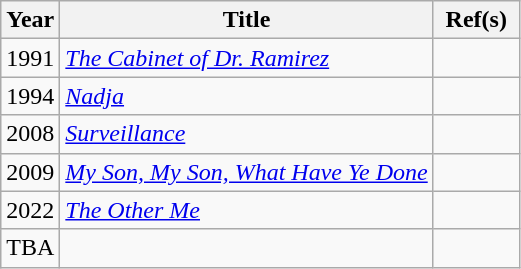<table class="wikitable plainrowheaders">
<tr>
<th scope="col">Year</th>
<th scope="col">Title</th>
<th scope="col" style="width:50px;">Ref(s)</th>
</tr>
<tr>
<td>1991</td>
<td><em><a href='#'>The Cabinet of Dr. Ramirez</a></em></td>
<td style="text-align:center;"></td>
</tr>
<tr>
<td>1994</td>
<td><em><a href='#'>Nadja</a></em></td>
<td style="text-align:center;"></td>
</tr>
<tr>
<td>2008</td>
<td><em><a href='#'>Surveillance</a></em></td>
<td style="text-align:center;"></td>
</tr>
<tr>
<td>2009</td>
<td><em><a href='#'>My Son, My Son, What Have Ye Done</a></em></td>
<td style="text-align:center;"></td>
</tr>
<tr>
<td>2022</td>
<td><em><a href='#'>The Other Me</a></em></td>
<td style="text-align:center;"></td>
</tr>
<tr>
<td>TBA</td>
<td><em></em></td>
<td style="text-align:center;"></td>
</tr>
</table>
